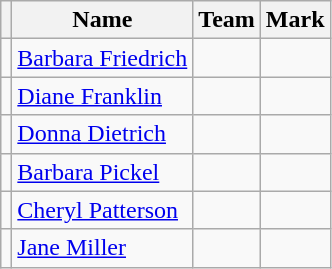<table class=wikitable>
<tr>
<th></th>
<th>Name</th>
<th>Team</th>
<th>Mark</th>
</tr>
<tr>
<td></td>
<td><a href='#'>Barbara Friedrich</a></td>
<td></td>
<td></td>
</tr>
<tr>
<td></td>
<td><a href='#'>Diane Franklin</a></td>
<td></td>
<td></td>
</tr>
<tr>
<td></td>
<td><a href='#'>Donna Dietrich</a></td>
<td></td>
<td></td>
</tr>
<tr>
<td></td>
<td><a href='#'>Barbara Pickel</a></td>
<td></td>
<td></td>
</tr>
<tr>
<td></td>
<td><a href='#'>Cheryl Patterson</a></td>
<td></td>
<td></td>
</tr>
<tr>
<td></td>
<td><a href='#'>Jane Miller</a></td>
<td></td>
<td></td>
</tr>
</table>
